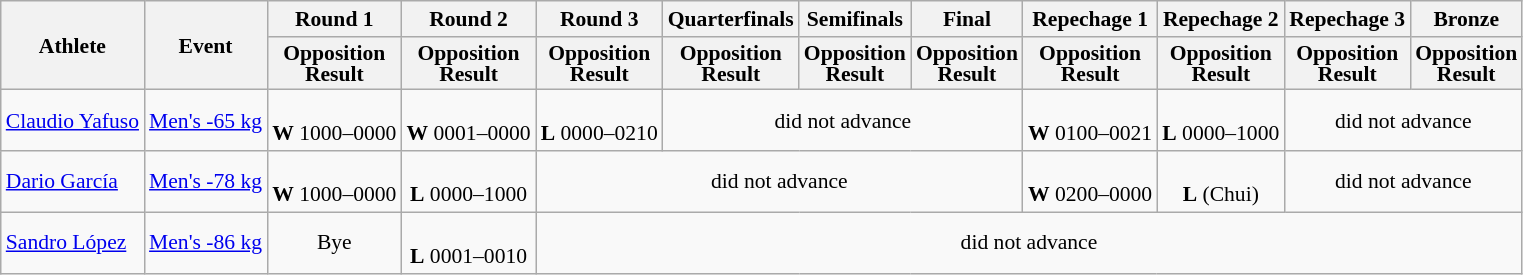<table class="wikitable" style="font-size:90%">
<tr>
<th rowspan="2">Athlete</th>
<th rowspan="2">Event</th>
<th>Round 1</th>
<th>Round 2</th>
<th>Round 3</th>
<th>Quarterfinals</th>
<th>Semifinals</th>
<th>Final</th>
<th>Repechage 1</th>
<th>Repechage 2</th>
<th>Repechage 3</th>
<th>Bronze</th>
</tr>
<tr>
<th style="line-height:1em">Opposition<br>Result</th>
<th style="line-height:1em">Opposition<br>Result</th>
<th style="line-height:1em">Opposition<br>Result</th>
<th style="line-height:1em">Opposition<br>Result</th>
<th style="line-height:1em">Opposition<br>Result</th>
<th style="line-height:1em">Opposition<br>Result</th>
<th style="line-height:1em">Opposition<br>Result</th>
<th style="line-height:1em">Opposition<br>Result</th>
<th style="line-height:1em">Opposition<br>Result</th>
<th style="line-height:1em">Opposition<br>Result</th>
</tr>
<tr>
<td><a href='#'>Claudio Yafuso</a></td>
<td><a href='#'>Men's -65 kg</a></td>
<td align="center"><br><strong>W</strong> 1000–0000</td>
<td align="center"><br><strong>W</strong> 0001–0000</td>
<td align="center"><br><strong>L</strong> 0000–0210</td>
<td align="center" colspan=3>did not advance</td>
<td align="center"><br><strong>W</strong> 0100–0021</td>
<td align="center"><br><strong>L</strong> 0000–1000</td>
<td align="center" colspan=2>did not advance</td>
</tr>
<tr>
<td><a href='#'>Dario García</a></td>
<td><a href='#'>Men's -78 kg</a></td>
<td align="center"><br><strong>W</strong> 1000–0000</td>
<td align="center"><br><strong>L</strong> 0000–1000</td>
<td align="center" colspan=4>did not advance</td>
<td align="center"><br><strong>W</strong> 0200–0000</td>
<td align="center"><br><strong>L</strong> (Chui)</td>
<td align="center" colspan=3>did not advance</td>
</tr>
<tr>
<td><a href='#'>Sandro López</a></td>
<td><a href='#'>Men's -86 kg</a></td>
<td align="center">Bye</td>
<td align="center"><br><strong>L</strong> 0001–0010</td>
<td align="center" colspan=8>did not advance</td>
</tr>
</table>
